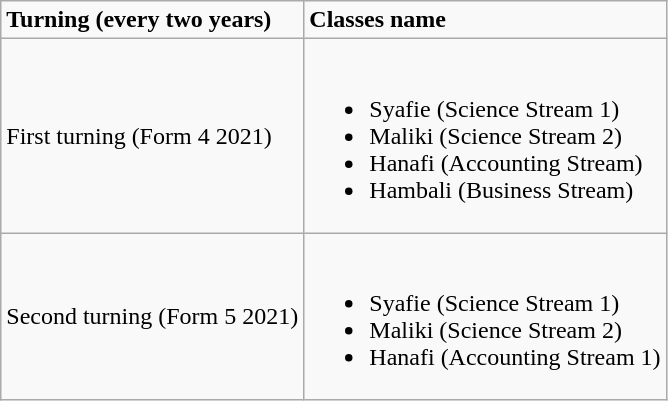<table class="wikitable">
<tr>
<td><strong>Turning (every two years)</strong></td>
<td><strong>Classes name</strong></td>
</tr>
<tr>
<td>First turning (Form 4 2021)</td>
<td><br><ul><li>Syafie (Science Stream 1)</li><li>Maliki (Science Stream 2)</li><li>Hanafi (Accounting Stream)</li><li>Hambali (Business Stream)</li></ul></td>
</tr>
<tr>
<td>Second turning (Form 5 2021)</td>
<td><br><ul><li>Syafie (Science Stream 1)</li><li>Maliki (Science Stream 2)</li><li>Hanafi (Accounting Stream 1)</li></ul></td>
</tr>
</table>
